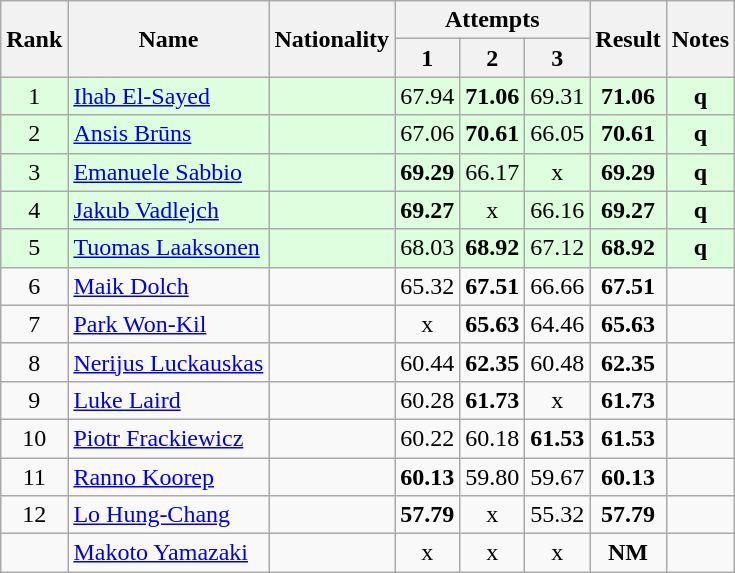<table class="wikitable sortable" style="text-align:center">
<tr>
<th rowspan=2>Rank</th>
<th rowspan=2>Name</th>
<th rowspan=2>Nationality</th>
<th colspan=3>Attempts</th>
<th rowspan=2>Result</th>
<th rowspan=2>Notes</th>
</tr>
<tr>
<th>1</th>
<th>2</th>
<th>3</th>
</tr>
<tr bgcolor=ddffdd>
<td>1</td>
<td align=left><a href='#'>Ihab El-Sayed</a></td>
<td align=left></td>
<td>67.94</td>
<td><strong>71.06</strong></td>
<td>69.31</td>
<td><strong>71.06</strong></td>
<td><strong>q</strong></td>
</tr>
<tr bgcolor=ddffdd>
<td>2</td>
<td align=left><a href='#'>Ansis Brūns</a></td>
<td align=left></td>
<td>67.06</td>
<td><strong>70.61</strong></td>
<td>66.05</td>
<td><strong>70.61</strong></td>
<td><strong>q</strong></td>
</tr>
<tr bgcolor=ddffdd>
<td>3</td>
<td align=left><a href='#'>Emanuele Sabbio</a></td>
<td align=left></td>
<td><strong>69.29</strong></td>
<td>66.17</td>
<td>x</td>
<td><strong>69.29</strong></td>
<td><strong>q</strong></td>
</tr>
<tr bgcolor=ddffdd>
<td>4</td>
<td align=left><a href='#'>Jakub Vadlejch</a></td>
<td align=left></td>
<td><strong>69.27</strong></td>
<td>x</td>
<td>66.16</td>
<td><strong>69.27</strong></td>
<td><strong>q</strong></td>
</tr>
<tr bgcolor=ddffdd>
<td>5</td>
<td align=left><a href='#'>Tuomas Laaksonen</a></td>
<td align=left></td>
<td>68.03</td>
<td><strong>68.92</strong></td>
<td>67.12</td>
<td><strong>68.92</strong></td>
<td><strong>q</strong></td>
</tr>
<tr>
<td>6</td>
<td align=left><a href='#'>Maik Dolch</a></td>
<td align=left></td>
<td>65.32</td>
<td><strong>67.51</strong></td>
<td>66.66</td>
<td><strong>67.51</strong></td>
<td></td>
</tr>
<tr>
<td>7</td>
<td align=left><a href='#'>Park Won-Kil</a></td>
<td align=left></td>
<td>x</td>
<td><strong>65.63</strong></td>
<td>64.46</td>
<td><strong>65.63</strong></td>
<td></td>
</tr>
<tr>
<td>8</td>
<td align=left><a href='#'>Nerijus Luckauskas</a></td>
<td align=left></td>
<td>60.44</td>
<td><strong>62.35</strong></td>
<td>60.48</td>
<td><strong>62.35</strong></td>
<td></td>
</tr>
<tr>
<td>9</td>
<td align=left><a href='#'>Luke Laird</a></td>
<td align=left></td>
<td>60.28</td>
<td><strong>61.73</strong></td>
<td>x</td>
<td><strong>61.73</strong></td>
<td></td>
</tr>
<tr>
<td>10</td>
<td align=left><a href='#'>Piotr Frackiewicz</a></td>
<td align=left></td>
<td>60.22</td>
<td>60.18</td>
<td><strong>61.53</strong></td>
<td><strong>61.53</strong></td>
<td></td>
</tr>
<tr>
<td>11</td>
<td align=left><a href='#'>Ranno Koorep</a></td>
<td align=left></td>
<td><strong>60.13</strong></td>
<td>59.80</td>
<td>59.67</td>
<td><strong>60.13</strong></td>
<td></td>
</tr>
<tr>
<td>12</td>
<td align=left><a href='#'>Lo Hung-Chang</a></td>
<td align=left></td>
<td><strong>57.79</strong></td>
<td>x</td>
<td>55.32</td>
<td><strong>57.79</strong></td>
<td></td>
</tr>
<tr>
<td></td>
<td align=left><a href='#'>Makoto Yamazaki</a></td>
<td align=left></td>
<td>x</td>
<td>x</td>
<td>x</td>
<td><strong>NM</strong></td>
<td></td>
</tr>
</table>
